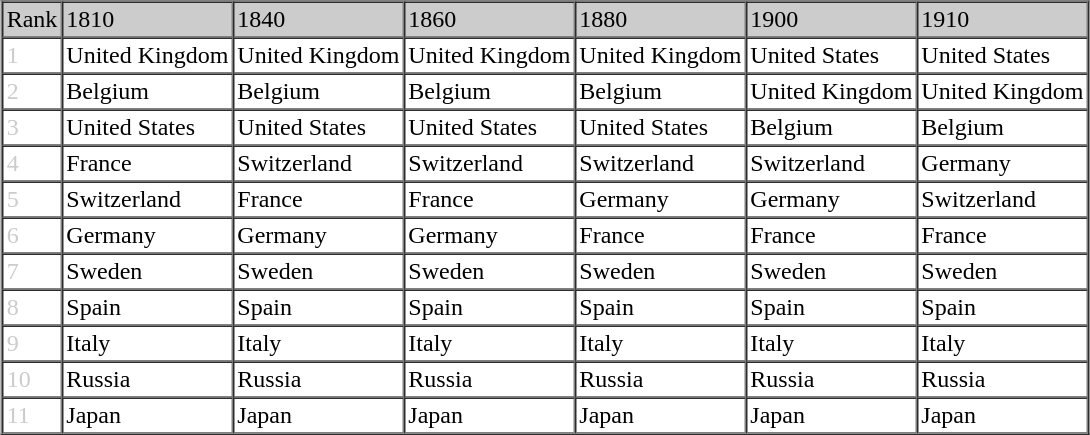<table border="1" cellpadding="2" cellspacing="0" align=center>
<tr style="background:#ccc;">
<td>Rank </td>
<td>1810</td>
<td>1840</td>
<td>1860</td>
<td>1880</td>
<td>1900</td>
<td>1910</td>
</tr>
<tr>
<td style="color:#ccc;">1</td>
<td>United Kingdom</td>
<td>United Kingdom</td>
<td>United Kingdom</td>
<td>United Kingdom</td>
<td>United States</td>
<td>United States</td>
</tr>
<tr>
<td style="color:#ccc;">2</td>
<td>Belgium</td>
<td>Belgium</td>
<td>Belgium</td>
<td>Belgium</td>
<td>United Kingdom</td>
<td>United Kingdom</td>
</tr>
<tr>
<td style="color:#ccc;">3</td>
<td>United States</td>
<td>United States</td>
<td>United States</td>
<td>United States</td>
<td>Belgium</td>
<td>Belgium</td>
</tr>
<tr>
<td style="color:#ccc;">4</td>
<td>France</td>
<td>Switzerland</td>
<td>Switzerland</td>
<td>Switzerland</td>
<td>Switzerland</td>
<td>Germany</td>
</tr>
<tr>
<td style="color:#ccc;">5</td>
<td>Switzerland</td>
<td>France</td>
<td>France</td>
<td>Germany</td>
<td>Germany</td>
<td>Switzerland</td>
</tr>
<tr>
<td style="color:#ccc;">6</td>
<td>Germany</td>
<td>Germany</td>
<td>Germany</td>
<td>France</td>
<td>France</td>
<td>France</td>
</tr>
<tr>
<td style="color:#ccc;">7</td>
<td>Sweden</td>
<td>Sweden</td>
<td>Sweden</td>
<td>Sweden</td>
<td>Sweden</td>
<td>Sweden</td>
</tr>
<tr>
<td style="color:#ccc;">8</td>
<td>Spain</td>
<td>Spain</td>
<td>Spain</td>
<td>Spain</td>
<td>Spain</td>
<td>Spain</td>
</tr>
<tr>
<td style="color:#ccc;">9</td>
<td>Italy</td>
<td>Italy</td>
<td>Italy</td>
<td>Italy</td>
<td>Italy</td>
<td>Italy</td>
</tr>
<tr>
<td style="color:#ccc;">10</td>
<td>Russia</td>
<td>Russia</td>
<td>Russia</td>
<td>Russia</td>
<td>Russia</td>
<td>Russia</td>
</tr>
<tr>
<td style="color:#ccc;">11</td>
<td>Japan</td>
<td>Japan</td>
<td>Japan</td>
<td>Japan</td>
<td>Japan</td>
<td>Japan</td>
</tr>
</table>
